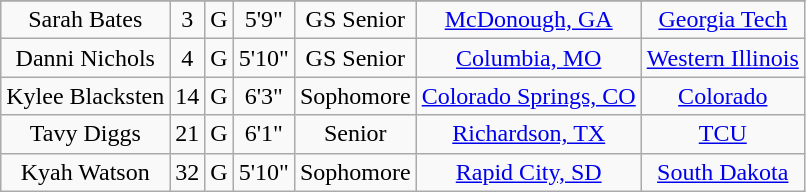<table class="wikitable sortable" style="text-align: center">
<tr align=center>
</tr>
<tr>
<td>Sarah Bates</td>
<td>3</td>
<td>G</td>
<td>5'9"</td>
<td>GS Senior</td>
<td><a href='#'>McDonough, GA</a></td>
<td><a href='#'>Georgia Tech</a></td>
</tr>
<tr>
<td>Danni Nichols</td>
<td>4</td>
<td>G</td>
<td>5'10"</td>
<td>GS Senior</td>
<td><a href='#'>Columbia, MO</a></td>
<td><a href='#'>Western Illinois</a></td>
</tr>
<tr>
<td>Kylee Blacksten</td>
<td>14</td>
<td>G</td>
<td>6'3"</td>
<td>Sophomore</td>
<td><a href='#'>Colorado Springs, CO</a></td>
<td><a href='#'>Colorado</a></td>
</tr>
<tr>
<td>Tavy Diggs</td>
<td>21</td>
<td>G</td>
<td>6'1"</td>
<td>Senior</td>
<td><a href='#'>Richardson, TX</a></td>
<td><a href='#'>TCU</a></td>
</tr>
<tr>
<td>Kyah Watson</td>
<td>32</td>
<td>G</td>
<td>5'10"</td>
<td> Sophomore</td>
<td><a href='#'>Rapid City, SD</a></td>
<td><a href='#'>South Dakota</a></td>
</tr>
</table>
